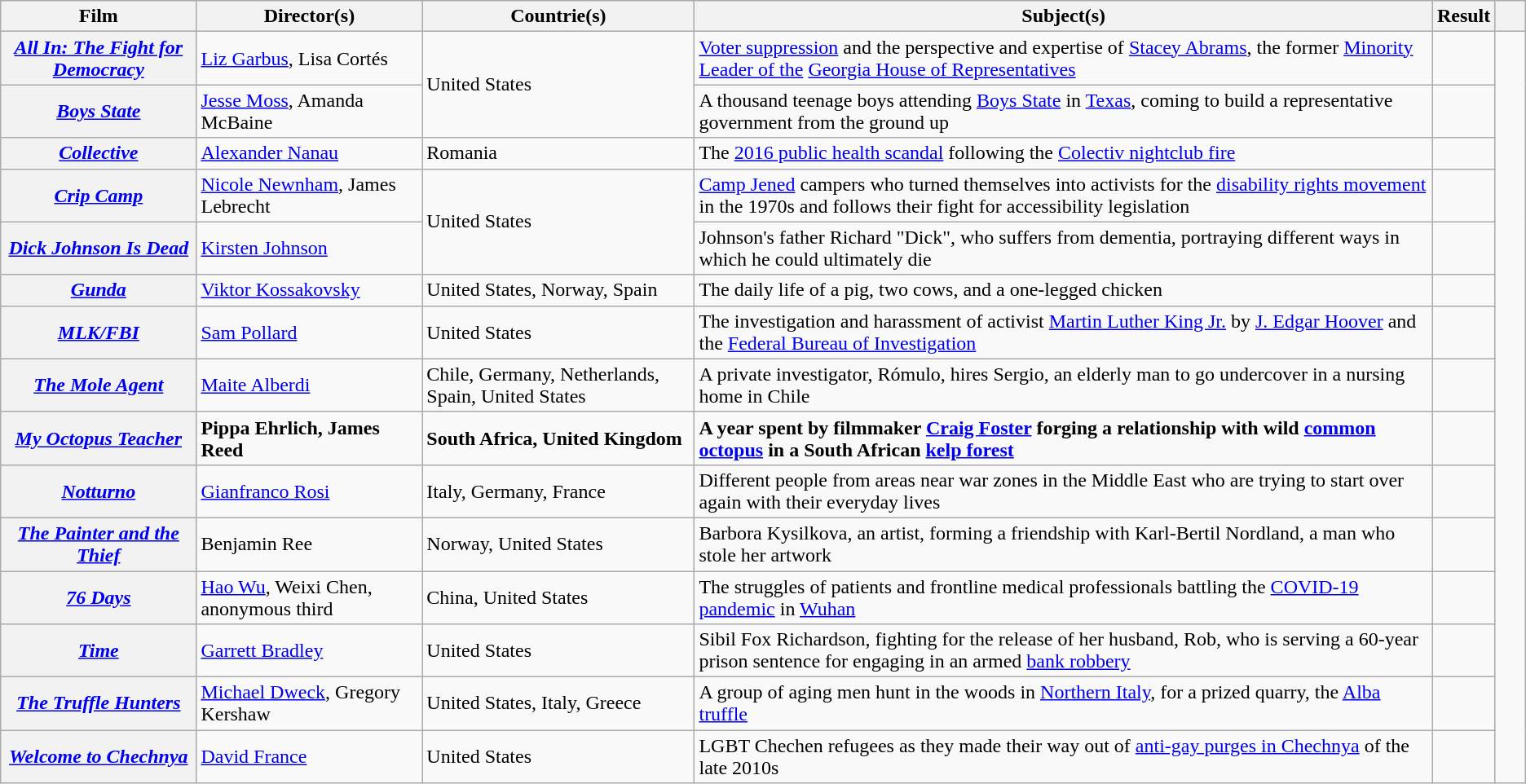<table class="wikitable sortable plainrowheaders">
<tr>
<th scope="col">Film</th>
<th scope="col">Director(s)</th>
<th scope="col">Countrie(s)</th>
<th scope="col">Subject(s)</th>
<th scope="col">Result</th>
<th scope="col" style="width:2%;"></th>
</tr>
<tr>
<th scope="row"><em><a href='#'>All In: The Fight for Democracy</a></em></th>
<td><a href='#'>Liz Garbus</a>, Lisa Cortés</td>
<td rowspan="2">United States</td>
<td><a href='#'>Voter suppression</a> and the perspective and expertise of <a href='#'>Stacey Abrams</a>, the former <a href='#'>Minority Leader of the</a> <a href='#'>Georgia House of Representatives</a></td>
<td></td>
<td align="center" rowspan="15"></td>
</tr>
<tr>
<th scope="row"><em><a href='#'>Boys State</a></em></th>
<td><a href='#'>Jesse Moss</a>, Amanda McBaine</td>
<td>A thousand teenage boys attending <a href='#'>Boys State</a> in <a href='#'>Texas</a>, coming to build a representative government from the ground up</td>
<td></td>
</tr>
<tr>
<th scope="row"><em><a href='#'>Collective</a></em></th>
<td><a href='#'>Alexander Nanau</a></td>
<td>Romania</td>
<td>The <a href='#'>2016 public health scandal</a> following the <a href='#'>Colectiv nightclub fire</a></td>
<td></td>
</tr>
<tr>
<th scope="row"><em><a href='#'>Crip Camp</a></em></th>
<td><a href='#'>Nicole Newnham</a>, James Lebrecht</td>
<td rowspan="2">United States</td>
<td><a href='#'>Camp Jened</a> campers who turned themselves into activists for the <a href='#'>disability rights movement</a> in the 1970s and follows their fight for accessibility legislation</td>
<td></td>
</tr>
<tr>
<th scope="row"><em><a href='#'>Dick Johnson Is Dead</a></em></th>
<td><a href='#'>Kirsten Johnson</a></td>
<td>Johnson's father Richard "Dick", who suffers from dementia, portraying different ways in which he could ultimately die</td>
<td></td>
</tr>
<tr>
<th scope="row"><em><a href='#'>Gunda</a></em></th>
<td><a href='#'>Viktor Kossakovsky</a></td>
<td>United States, Norway, Spain</td>
<td>The daily life of a pig, two cows, and a one-legged chicken</td>
<td></td>
</tr>
<tr>
<th scope="row"><em><a href='#'>MLK/FBI</a></em></th>
<td><a href='#'>Sam Pollard</a></td>
<td>United States</td>
<td>The investigation and harassment of activist <a href='#'>Martin Luther King Jr.</a> by <a href='#'>J. Edgar Hoover</a> and the <a href='#'>Federal Bureau of Investigation</a></td>
<td></td>
</tr>
<tr>
<th scope="row"><em><a href='#'>The Mole Agent</a></em></th>
<td><a href='#'>Maite Alberdi</a></td>
<td>Chile, Germany, Netherlands, Spain, United States</td>
<td>A private investigator, Rómulo, hires Sergio, an elderly man to go undercover in a nursing home in Chile</td>
<td></td>
</tr>
<tr>
<th scope="row"><strong><em><a href='#'>My Octopus Teacher</a></em></strong></th>
<td><strong>Pippa Ehrlich, James Reed</strong></td>
<td><strong>South Africa, United Kingdom</strong></td>
<td><strong>A year spent by filmmaker <a href='#'>Craig Foster</a> forging a relationship with wild <a href='#'>common octopus</a> in a South African <a href='#'>kelp forest</a></strong></td>
<td></td>
</tr>
<tr>
<th scope="row"><em><a href='#'>Notturno</a></em></th>
<td><a href='#'>Gianfranco Rosi</a></td>
<td>Italy, Germany, France</td>
<td>Different people from areas near war zones in the Middle East who are trying to start over again with their everyday lives</td>
<td></td>
</tr>
<tr>
<th scope="row"><em><a href='#'>The Painter and the Thief</a></em></th>
<td>Benjamin Ree</td>
<td>Norway, United States</td>
<td>Barbora Kysilkova, an artist, forming a friendship with Karl-Bertil Nordland, a man who stole her artwork</td>
<td></td>
</tr>
<tr>
<th scope="row"><em><a href='#'>76 Days</a></em></th>
<td><a href='#'>Hao Wu</a>, Weixi Chen, anonymous third</td>
<td>China, United States</td>
<td>The struggles of patients and frontline medical professionals battling the <a href='#'>COVID-19 pandemic</a> in <a href='#'>Wuhan</a></td>
<td></td>
</tr>
<tr>
<th scope="row"><em><a href='#'>Time</a></em></th>
<td><a href='#'>Garrett Bradley</a></td>
<td>United States</td>
<td>Sibil Fox Richardson, fighting for the release of her husband, Rob, who is serving a 60-year prison sentence for engaging in an armed <a href='#'>bank robbery</a></td>
<td></td>
</tr>
<tr>
<th scope="row"><em><a href='#'>The Truffle Hunters</a></em></th>
<td><a href='#'>Michael Dweck</a>, Gregory Kershaw</td>
<td>United States, Italy, Greece</td>
<td>A group of aging men hunt in the woods in <a href='#'>Northern Italy</a>, for a prized quarry, the <a href='#'>Alba truffle</a></td>
<td></td>
</tr>
<tr>
<th scope="row"><em><a href='#'>Welcome to Chechnya</a></em></th>
<td><a href='#'>David France</a></td>
<td>United States</td>
<td>LGBT Chechen refugees as they made their way out of <a href='#'>anti-gay purges in Chechnya</a> of the late 2010s</td>
<td></td>
</tr>
</table>
